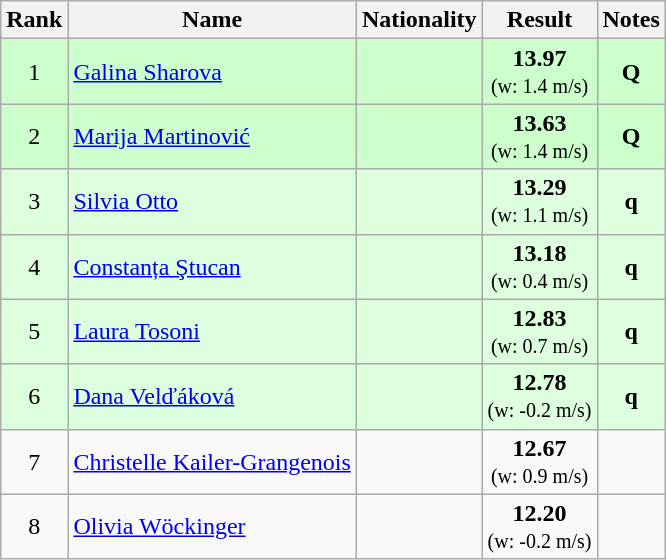<table class="wikitable sortable" style="text-align:center">
<tr>
<th>Rank</th>
<th>Name</th>
<th>Nationality</th>
<th>Result</th>
<th>Notes</th>
</tr>
<tr bgcolor=ccffcc>
<td>1</td>
<td align=left><a href='#'>Galina Sharova</a></td>
<td align=left></td>
<td><strong>13.97</strong><br><small>(w: 1.4 m/s)</small></td>
<td><strong>Q</strong></td>
</tr>
<tr bgcolor=ccffcc>
<td>2</td>
<td align=left><a href='#'>Marija Martinović</a></td>
<td align=left></td>
<td><strong>13.63</strong><br><small>(w: 1.4 m/s)</small></td>
<td><strong>Q</strong></td>
</tr>
<tr bgcolor=ddffdd>
<td>3</td>
<td align=left><a href='#'>Silvia Otto</a></td>
<td align=left></td>
<td><strong>13.29</strong><br><small>(w: 1.1 m/s)</small></td>
<td><strong>q</strong></td>
</tr>
<tr bgcolor=ddffdd>
<td>4</td>
<td align=left><a href='#'>Constanța Ştucan</a></td>
<td align=left></td>
<td><strong>13.18</strong><br><small>(w: 0.4 m/s)</small></td>
<td><strong>q</strong></td>
</tr>
<tr bgcolor=ddffdd>
<td>5</td>
<td align=left><a href='#'>Laura Tosoni</a></td>
<td align=left></td>
<td><strong>12.83</strong><br><small>(w: 0.7 m/s)</small></td>
<td><strong>q</strong></td>
</tr>
<tr bgcolor=ddffdd>
<td>6</td>
<td align=left><a href='#'>Dana Velďáková</a></td>
<td align=left></td>
<td><strong>12.78</strong><br><small>(w: -0.2 m/s)</small></td>
<td><strong>q</strong></td>
</tr>
<tr>
<td>7</td>
<td align=left><a href='#'>Christelle Kailer-Grangenois</a></td>
<td align=left></td>
<td><strong>12.67</strong><br><small>(w: 0.9 m/s)</small></td>
<td></td>
</tr>
<tr>
<td>8</td>
<td align=left><a href='#'>Olivia Wöckinger</a></td>
<td align=left></td>
<td><strong>12.20</strong><br><small>(w: -0.2 m/s)</small></td>
<td></td>
</tr>
</table>
